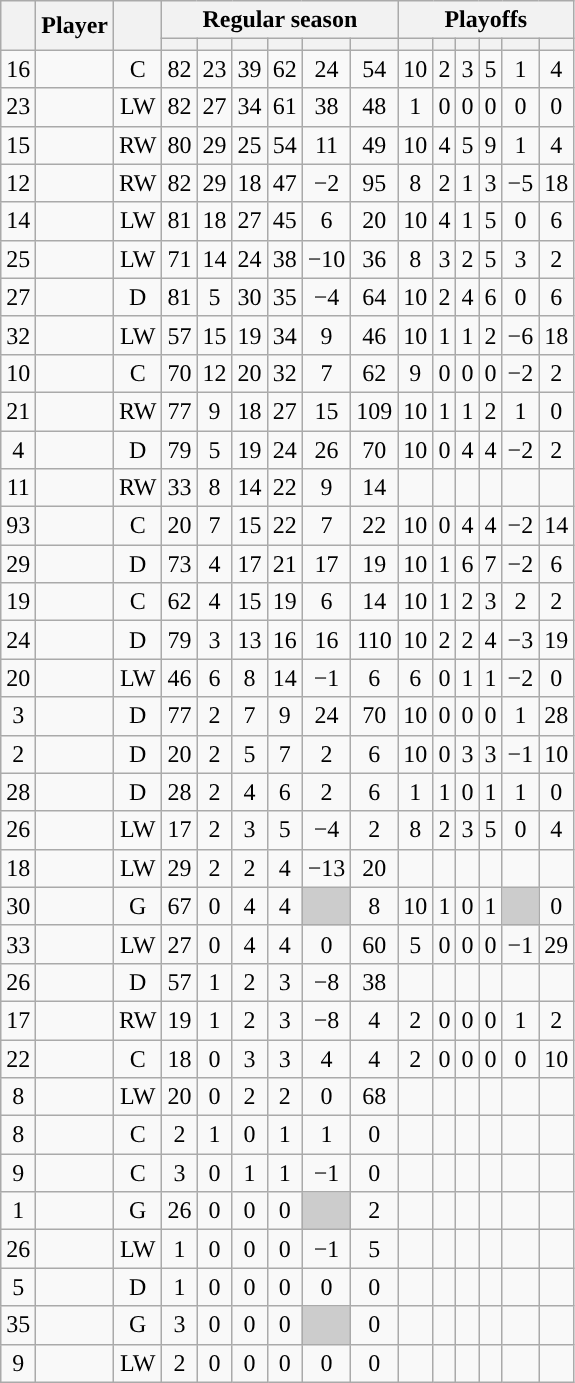<table class="wikitable sortable plainrowheaders" style="text-align:center;">
<tr>
<th scope="col" data-sort-type="number" rowspan="2"></th>
<th scope="col" rowspan="2">Player</th>
<th scope="col" rowspan="2"></th>
<th scope=colgroup colspan=6>Regular season</th>
<th scope=colgroup colspan=6>Playoffs</th>
</tr>
<tr>
<th scope="col" data-sort-type="number"></th>
<th scope="col" data-sort-type="number"></th>
<th scope="col" data-sort-type="number"></th>
<th scope="col" data-sort-type="number"></th>
<th scope="col" data-sort-type="number"></th>
<th scope="col" data-sort-type="number"></th>
<th scope="col" data-sort-type="number"></th>
<th scope="col" data-sort-type="number"></th>
<th scope="col" data-sort-type="number"></th>
<th scope="col" data-sort-type="number"></th>
<th scope="col" data-sort-type="number"></th>
<th scope="col" data-sort-type="number"></th>
</tr>
<tr>
<td scope="row">16</td>
<td align="left"></td>
<td>C</td>
<td>82</td>
<td>23</td>
<td>39</td>
<td>62</td>
<td>24</td>
<td>54</td>
<td>10</td>
<td>2</td>
<td>3</td>
<td>5</td>
<td>1</td>
<td>4</td>
</tr>
<tr>
<td scope="row">23</td>
<td align="left"></td>
<td>LW</td>
<td>82</td>
<td>27</td>
<td>34</td>
<td>61</td>
<td>38</td>
<td>48</td>
<td>1</td>
<td>0</td>
<td>0</td>
<td>0</td>
<td>0</td>
<td>0</td>
</tr>
<tr>
<td scope="row">15</td>
<td align="left"></td>
<td>RW</td>
<td>80</td>
<td>29</td>
<td>25</td>
<td>54</td>
<td>11</td>
<td>49</td>
<td>10</td>
<td>4</td>
<td>5</td>
<td>9</td>
<td>1</td>
<td>4</td>
</tr>
<tr>
<td scope="row">12</td>
<td align="left"></td>
<td>RW</td>
<td>82</td>
<td>29</td>
<td>18</td>
<td>47</td>
<td>−2</td>
<td>95</td>
<td>8</td>
<td>2</td>
<td>1</td>
<td>3</td>
<td>−5</td>
<td>18</td>
</tr>
<tr>
<td scope="row">14</td>
<td align="left"></td>
<td>LW</td>
<td>81</td>
<td>18</td>
<td>27</td>
<td>45</td>
<td>6</td>
<td>20</td>
<td>10</td>
<td>4</td>
<td>1</td>
<td>5</td>
<td>0</td>
<td>6</td>
</tr>
<tr>
<td scope="row">25</td>
<td align="left"></td>
<td>LW</td>
<td>71</td>
<td>14</td>
<td>24</td>
<td>38</td>
<td>−10</td>
<td>36</td>
<td>8</td>
<td>3</td>
<td>2</td>
<td>5</td>
<td>3</td>
<td>2</td>
</tr>
<tr>
<td scope="row">27</td>
<td align="left"></td>
<td>D</td>
<td>81</td>
<td>5</td>
<td>30</td>
<td>35</td>
<td>−4</td>
<td>64</td>
<td>10</td>
<td>2</td>
<td>4</td>
<td>6</td>
<td>0</td>
<td>6</td>
</tr>
<tr>
<td scope="row">32</td>
<td align="left"></td>
<td>LW</td>
<td>57</td>
<td>15</td>
<td>19</td>
<td>34</td>
<td>9</td>
<td>46</td>
<td>10</td>
<td>1</td>
<td>1</td>
<td>2</td>
<td>−6</td>
<td>18</td>
</tr>
<tr>
<td scope="row">10</td>
<td align="left"></td>
<td>C</td>
<td>70</td>
<td>12</td>
<td>20</td>
<td>32</td>
<td>7</td>
<td>62</td>
<td>9</td>
<td>0</td>
<td>0</td>
<td>0</td>
<td>−2</td>
<td>2</td>
</tr>
<tr>
<td scope="row">21</td>
<td align="left"></td>
<td>RW</td>
<td>77</td>
<td>9</td>
<td>18</td>
<td>27</td>
<td>15</td>
<td>109</td>
<td>10</td>
<td>1</td>
<td>1</td>
<td>2</td>
<td>1</td>
<td>0</td>
</tr>
<tr>
<td scope="row">4</td>
<td align="left"></td>
<td>D</td>
<td>79</td>
<td>5</td>
<td>19</td>
<td>24</td>
<td>26</td>
<td>70</td>
<td>10</td>
<td>0</td>
<td>4</td>
<td>4</td>
<td>−2</td>
<td>2</td>
</tr>
<tr>
<td scope="row">11</td>
<td align="left"></td>
<td>RW</td>
<td>33</td>
<td>8</td>
<td>14</td>
<td>22</td>
<td>9</td>
<td>14</td>
<td></td>
<td></td>
<td></td>
<td></td>
<td></td>
<td></td>
</tr>
<tr>
<td scope="row">93</td>
<td align="left"></td>
<td>C</td>
<td>20</td>
<td>7</td>
<td>15</td>
<td>22</td>
<td>7</td>
<td>22</td>
<td>10</td>
<td>0</td>
<td>4</td>
<td>4</td>
<td>−2</td>
<td>14</td>
</tr>
<tr>
<td scope="row">29</td>
<td align="left"></td>
<td>D</td>
<td>73</td>
<td>4</td>
<td>17</td>
<td>21</td>
<td>17</td>
<td>19</td>
<td>10</td>
<td>1</td>
<td>6</td>
<td>7</td>
<td>−2</td>
<td>6</td>
</tr>
<tr>
<td scope="row">19</td>
<td align="left"></td>
<td>C</td>
<td>62</td>
<td>4</td>
<td>15</td>
<td>19</td>
<td>6</td>
<td>14</td>
<td>10</td>
<td>1</td>
<td>2</td>
<td>3</td>
<td>2</td>
<td>2</td>
</tr>
<tr>
<td scope="row">24</td>
<td align="left"></td>
<td>D</td>
<td>79</td>
<td>3</td>
<td>13</td>
<td>16</td>
<td>16</td>
<td>110</td>
<td>10</td>
<td>2</td>
<td>2</td>
<td>4</td>
<td>−3</td>
<td>19</td>
</tr>
<tr>
<td scope="row">20</td>
<td align="left"></td>
<td>LW</td>
<td>46</td>
<td>6</td>
<td>8</td>
<td>14</td>
<td>−1</td>
<td>6</td>
<td>6</td>
<td>0</td>
<td>1</td>
<td>1</td>
<td>−2</td>
<td>0</td>
</tr>
<tr>
<td scope="row">3</td>
<td align="left"></td>
<td>D</td>
<td>77</td>
<td>2</td>
<td>7</td>
<td>9</td>
<td>24</td>
<td>70</td>
<td>10</td>
<td>0</td>
<td>0</td>
<td>0</td>
<td>1</td>
<td>28</td>
</tr>
<tr>
<td scope="row">2</td>
<td align="left"></td>
<td>D</td>
<td>20</td>
<td>2</td>
<td>5</td>
<td>7</td>
<td>2</td>
<td>6</td>
<td>10</td>
<td>0</td>
<td>3</td>
<td>3</td>
<td>−1</td>
<td>10</td>
</tr>
<tr>
<td scope="row">28</td>
<td align="left"></td>
<td>D</td>
<td>28</td>
<td>2</td>
<td>4</td>
<td>6</td>
<td>2</td>
<td>6</td>
<td>1</td>
<td>1</td>
<td>0</td>
<td>1</td>
<td>1</td>
<td>0</td>
</tr>
<tr>
<td scope="row">26</td>
<td align="left"></td>
<td>LW</td>
<td>17</td>
<td>2</td>
<td>3</td>
<td>5</td>
<td>−4</td>
<td>2</td>
<td>8</td>
<td>2</td>
<td>3</td>
<td>5</td>
<td>0</td>
<td>4</td>
</tr>
<tr>
<td scope="row">18</td>
<td align="left"></td>
<td>LW</td>
<td>29</td>
<td>2</td>
<td>2</td>
<td>4</td>
<td>−13</td>
<td>20</td>
<td></td>
<td></td>
<td></td>
<td></td>
<td></td>
<td></td>
</tr>
<tr>
<td scope="row">30</td>
<td align="left"></td>
<td>G</td>
<td>67</td>
<td>0</td>
<td>4</td>
<td>4</td>
<td style="background:#ccc"></td>
<td>8</td>
<td>10</td>
<td>1</td>
<td>0</td>
<td>1</td>
<td style="background:#ccc"></td>
<td>0</td>
</tr>
<tr>
<td scope="row">33</td>
<td align="left"></td>
<td>LW</td>
<td>27</td>
<td>0</td>
<td>4</td>
<td>4</td>
<td>0</td>
<td>60</td>
<td>5</td>
<td>0</td>
<td>0</td>
<td>0</td>
<td>−1</td>
<td>29</td>
</tr>
<tr>
<td scope="row">26</td>
<td align="left"></td>
<td>D</td>
<td>57</td>
<td>1</td>
<td>2</td>
<td>3</td>
<td>−8</td>
<td>38</td>
<td></td>
<td></td>
<td></td>
<td></td>
<td></td>
<td></td>
</tr>
<tr>
<td scope="row">17</td>
<td align="left"></td>
<td>RW</td>
<td>19</td>
<td>1</td>
<td>2</td>
<td>3</td>
<td>−8</td>
<td>4</td>
<td>2</td>
<td>0</td>
<td>0</td>
<td>0</td>
<td>1</td>
<td>2</td>
</tr>
<tr>
<td scope="row">22</td>
<td align="left"></td>
<td>C</td>
<td>18</td>
<td>0</td>
<td>3</td>
<td>3</td>
<td>4</td>
<td>4</td>
<td>2</td>
<td>0</td>
<td>0</td>
<td>0</td>
<td>0</td>
<td>10</td>
</tr>
<tr>
<td scope="row">8</td>
<td align="left"></td>
<td>LW</td>
<td>20</td>
<td>0</td>
<td>2</td>
<td>2</td>
<td>0</td>
<td>68</td>
<td></td>
<td></td>
<td></td>
<td></td>
<td></td>
<td></td>
</tr>
<tr>
<td scope="row">8</td>
<td align="left"></td>
<td>C</td>
<td>2</td>
<td>1</td>
<td>0</td>
<td>1</td>
<td>1</td>
<td>0</td>
<td></td>
<td></td>
<td></td>
<td></td>
<td></td>
<td></td>
</tr>
<tr>
<td scope="row">9</td>
<td align="left"></td>
<td>C</td>
<td>3</td>
<td>0</td>
<td>1</td>
<td>1</td>
<td>−1</td>
<td>0</td>
<td></td>
<td></td>
<td></td>
<td></td>
<td></td>
<td></td>
</tr>
<tr>
<td scope="row">1</td>
<td align="left"></td>
<td>G</td>
<td>26</td>
<td>0</td>
<td>0</td>
<td>0</td>
<td style="background:#ccc"></td>
<td>2</td>
<td></td>
<td></td>
<td></td>
<td></td>
<td></td>
<td></td>
</tr>
<tr>
<td scope="row">26</td>
<td align="left"></td>
<td>LW</td>
<td>1</td>
<td>0</td>
<td>0</td>
<td>0</td>
<td>−1</td>
<td>5</td>
<td></td>
<td></td>
<td></td>
<td></td>
<td></td>
<td></td>
</tr>
<tr>
<td scope="row">5</td>
<td align="left"></td>
<td>D</td>
<td>1</td>
<td>0</td>
<td>0</td>
<td>0</td>
<td>0</td>
<td>0</td>
<td></td>
<td></td>
<td></td>
<td></td>
<td></td>
<td></td>
</tr>
<tr>
<td scope="row">35</td>
<td align="left"></td>
<td>G</td>
<td>3</td>
<td>0</td>
<td>0</td>
<td>0</td>
<td style="background:#ccc"></td>
<td>0</td>
<td></td>
<td></td>
<td></td>
<td></td>
<td></td>
<td></td>
</tr>
<tr>
<td scope="row">9</td>
<td align="left"></td>
<td>LW</td>
<td>2</td>
<td>0</td>
<td>0</td>
<td>0</td>
<td>0</td>
<td>0</td>
<td></td>
<td></td>
<td></td>
<td></td>
<td></td>
<td></td>
</tr>
</table>
